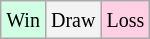<table class="wikitable">
<tr>
<td style="background-color:#d0ffe3;"><small>Win</small></td>
<td style="background-color:#f3f3f3;"><small>Draw</small></td>
<td style="background-color:#ffd0e3;"><small>Loss</small></td>
</tr>
</table>
